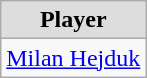<table class="wikitable">
<tr style="text-align:center; background:#ddd;">
<td><strong>Player</strong></td>
</tr>
<tr>
<td><a href='#'>Milan Hejduk</a></td>
</tr>
</table>
